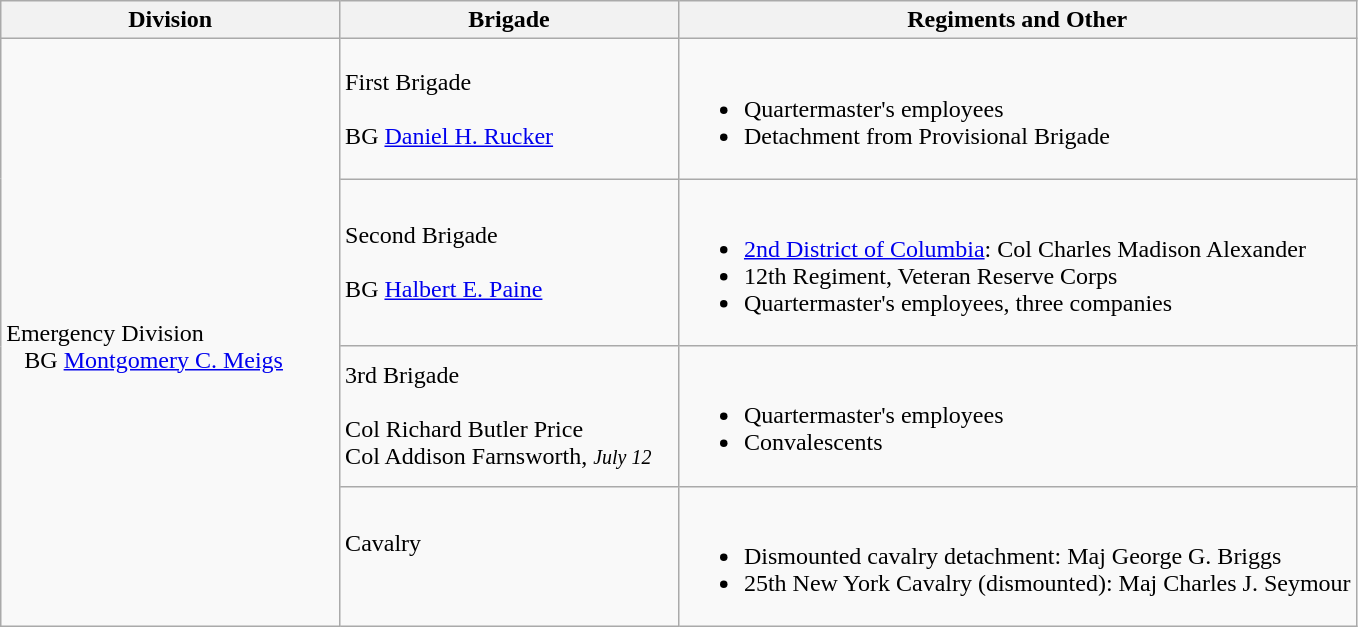<table class="wikitable">
<tr>
<th width=25%>Division</th>
<th width=25%>Brigade</th>
<th>Regiments and Other</th>
</tr>
<tr>
<td rowspan=4><br>Emergency Division
<br>  
BG <a href='#'>Montgomery C. Meigs</a></td>
<td>First Brigade<br><br>
BG <a href='#'>Daniel H. Rucker</a></td>
<td><br><ul><li>Quartermaster's employees</li><li>Detachment from Provisional Brigade</li></ul></td>
</tr>
<tr>
<td>Second Brigade<br><br>
BG <a href='#'>Halbert E. Paine</a></td>
<td><br><ul><li><a href='#'>2nd District of Columbia</a>: Col Charles Madison Alexander</li><li>12th Regiment, Veteran Reserve Corps</li><li>Quartermaster's employees, three companies</li></ul></td>
</tr>
<tr>
<td>3rd Brigade<br><br>
Col Richard Butler Price<br>
Col Addison Farnsworth, <small><em>July 12</em></small></td>
<td><br><ul><li>Quartermaster's employees</li><li>Convalescents</li></ul></td>
</tr>
<tr>
<td>Cavalry<br><br></td>
<td><br><ul><li>Dismounted cavalry detachment: Maj George G. Briggs</li><li>25th New York Cavalry (dismounted): Maj Charles J. Seymour</li></ul></td>
</tr>
</table>
